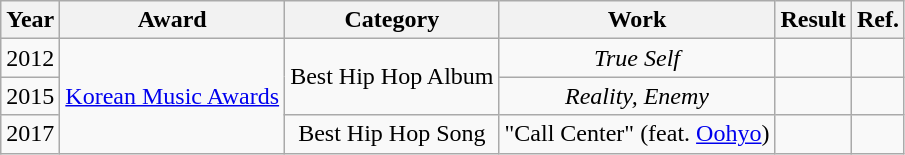<table class="wikitable plainrowheaders" style="text-align:center;">
<tr>
<th>Year</th>
<th>Award</th>
<th>Category</th>
<th>Work</th>
<th>Result</th>
<th>Ref.</th>
</tr>
<tr>
<td>2012</td>
<td rowspan="3"><a href='#'>Korean Music Awards</a></td>
<td rowspan="2">Best Hip Hop Album</td>
<td><em>True Self</em></td>
<td></td>
<td></td>
</tr>
<tr>
<td>2015</td>
<td><em>Reality, Enemy</em></td>
<td></td>
<td></td>
</tr>
<tr>
<td>2017</td>
<td>Best Hip Hop Song</td>
<td>"Call Center" (feat. <a href='#'>Oohyo</a>)</td>
<td></td>
<td></td>
</tr>
</table>
